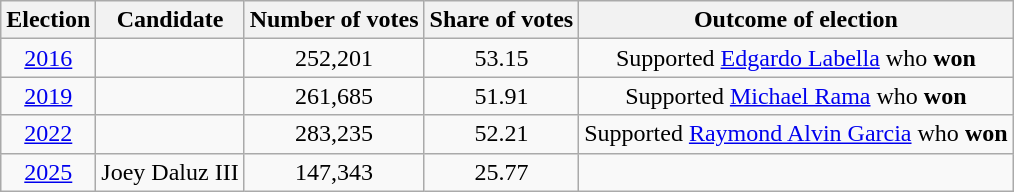<table class=wikitable style="text-align:center;">
<tr>
<th>Election</th>
<th>Candidate</th>
<th>Number of votes</th>
<th>Share of votes</th>
<th>Outcome of election</th>
</tr>
<tr>
<td><a href='#'>2016</a></td>
<td></td>
<td>252,201</td>
<td>53.15</td>
<td>Supported <a href='#'>Edgardo Labella</a> who <strong>won</strong></td>
</tr>
<tr>
<td><a href='#'>2019</a></td>
<td></td>
<td>261,685</td>
<td>51.91</td>
<td>Supported <a href='#'>Michael Rama</a> who <strong>won</strong></td>
</tr>
<tr>
<td><a href='#'>2022</a></td>
<td></td>
<td>283,235</td>
<td>52.21</td>
<td>Supported <a href='#'>Raymond Alvin Garcia</a> who <strong>won</strong></td>
</tr>
<tr>
<td><a href='#'>2025</a></td>
<td>Joey Daluz III</td>
<td>147,343</td>
<td>25.77</td>
<td></td>
</tr>
</table>
